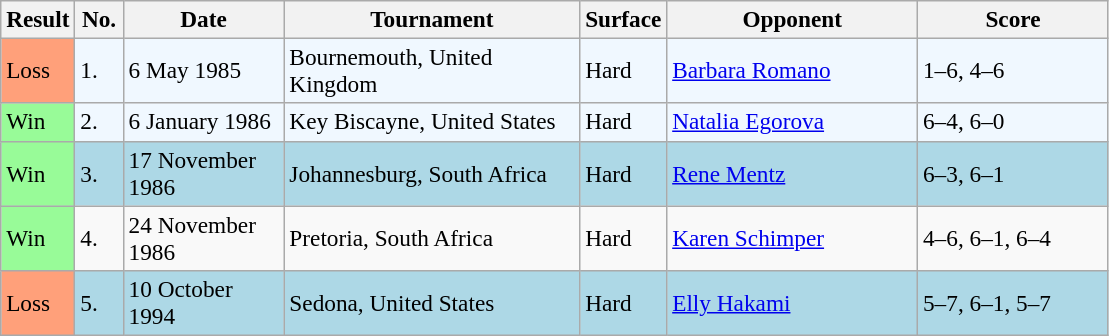<table class="sortable wikitable" style="font-size:97%;">
<tr>
<th>Result</th>
<th style="width:25px">No.</th>
<th style="width:100px">Date</th>
<th style="width:190px">Tournament</th>
<th style="width:50px">Surface</th>
<th style="width:160px">Opponent</th>
<th style="width:120px" class="unsortable">Score</th>
</tr>
<tr style="background:#f0f8ff;">
<td style="background:#ffa07a;">Loss</td>
<td>1.</td>
<td>6 May 1985</td>
<td>Bournemouth, United Kingdom</td>
<td>Hard</td>
<td> <a href='#'>Barbara Romano</a></td>
<td>1–6, 4–6</td>
</tr>
<tr style="background:#f0f8ff;">
<td style="background:#98fb98;">Win</td>
<td>2.</td>
<td>6 January 1986</td>
<td>Key Biscayne, United States</td>
<td>Hard</td>
<td> <a href='#'>Natalia Egorova</a></td>
<td>6–4, 6–0</td>
</tr>
<tr style="background:lightblue;">
<td style="background:#98fb98;">Win</td>
<td>3.</td>
<td>17 November 1986</td>
<td>Johannesburg, South Africa</td>
<td>Hard</td>
<td> <a href='#'>Rene Mentz</a></td>
<td>6–3, 6–1</td>
</tr>
<tr>
<td style="background:#98fb98;">Win</td>
<td>4.</td>
<td>24 November 1986</td>
<td>Pretoria, South Africa</td>
<td>Hard</td>
<td> <a href='#'>Karen Schimper</a></td>
<td>4–6, 6–1, 6–4</td>
</tr>
<tr style="background:lightblue;">
<td style="background:#ffa07a;">Loss</td>
<td>5.</td>
<td>10 October 1994</td>
<td>Sedona, United States</td>
<td>Hard</td>
<td> <a href='#'>Elly Hakami</a></td>
<td>5–7, 6–1, 5–7</td>
</tr>
</table>
